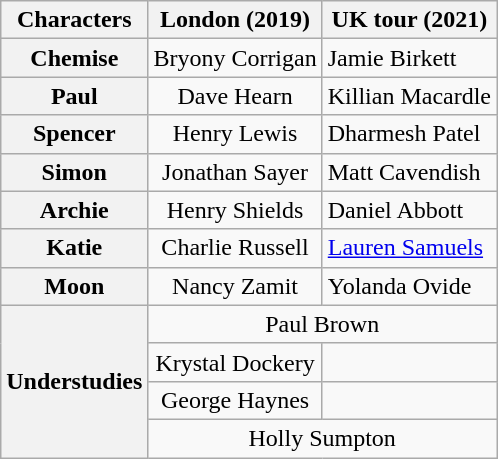<table class="wikitable">
<tr>
<th>Characters</th>
<th>London (2019)</th>
<th>UK tour (2021)</th>
</tr>
<tr>
<th>Chemise</th>
<td align="center">Bryony Corrigan</td>
<td>Jamie Birkett</td>
</tr>
<tr>
<th>Paul</th>
<td align="center">Dave Hearn</td>
<td>Killian Macardle</td>
</tr>
<tr>
<th>Spencer</th>
<td align="center">Henry Lewis</td>
<td>Dharmesh Patel</td>
</tr>
<tr>
<th>Simon</th>
<td align="center">Jonathan Sayer</td>
<td>Matt Cavendish</td>
</tr>
<tr>
<th>Archie</th>
<td align="center">Henry Shields</td>
<td>Daniel Abbott</td>
</tr>
<tr>
<th>Katie</th>
<td align="center">Charlie Russell</td>
<td><a href='#'>Lauren Samuels</a></td>
</tr>
<tr>
<th>Moon</th>
<td align="center">Nancy Zamit</td>
<td>Yolanda Ovide</td>
</tr>
<tr>
<th rowspan="4">Understudies</th>
<td colspan="2" align="center">Paul Brown</td>
</tr>
<tr>
<td align="center">Krystal Dockery</td>
<td></td>
</tr>
<tr>
<td align="center">George Haynes</td>
<td></td>
</tr>
<tr>
<td colspan="2" align="center">Holly Sumpton</td>
</tr>
</table>
